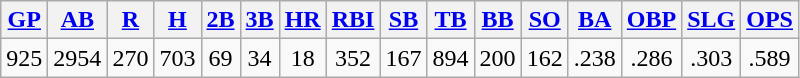<table class="wikitable">
<tr>
<th><a href='#'>GP</a></th>
<th><a href='#'>AB</a></th>
<th><a href='#'>R</a></th>
<th><a href='#'>H</a></th>
<th><a href='#'>2B</a></th>
<th><a href='#'>3B</a></th>
<th><a href='#'>HR</a></th>
<th><a href='#'>RBI</a></th>
<th><a href='#'>SB</a></th>
<th><a href='#'>TB</a></th>
<th><a href='#'>BB</a></th>
<th><a href='#'>SO</a></th>
<th><a href='#'>BA</a></th>
<th><a href='#'>OBP</a></th>
<th><a href='#'>SLG</a></th>
<th><a href='#'>OPS</a></th>
</tr>
<tr align=center>
<td>925</td>
<td>2954</td>
<td>270</td>
<td>703</td>
<td>69</td>
<td>34</td>
<td>18</td>
<td>352</td>
<td>167</td>
<td>894</td>
<td>200</td>
<td>162</td>
<td>.238</td>
<td>.286</td>
<td>.303</td>
<td>.589</td>
</tr>
</table>
